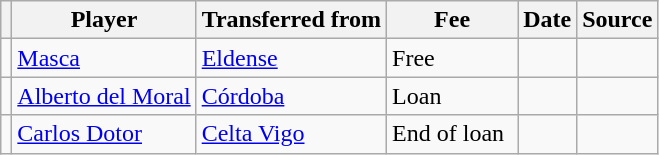<table class="wikitable plainrowheaders sortable">
<tr>
<th></th>
<th scope="col">Player</th>
<th>Transferred from</th>
<th style="width: 80px;">Fee</th>
<th scope="col">Date</th>
<th scope="col">Source</th>
</tr>
<tr>
<td align="center"></td>
<td> <a href='#'>Masca</a></td>
<td> <a href='#'>Eldense</a></td>
<td>Free</td>
<td></td>
<td></td>
</tr>
<tr>
<td align="center"></td>
<td> <a href='#'>Alberto del Moral</a></td>
<td> <a href='#'>Córdoba</a></td>
<td>Loan</td>
<td></td>
<td></td>
</tr>
<tr>
<td align="center"></td>
<td> <a href='#'>Carlos Dotor</a></td>
<td> <a href='#'>Celta Vigo</a></td>
<td>End of loan</td>
<td></td>
<td></td>
</tr>
</table>
